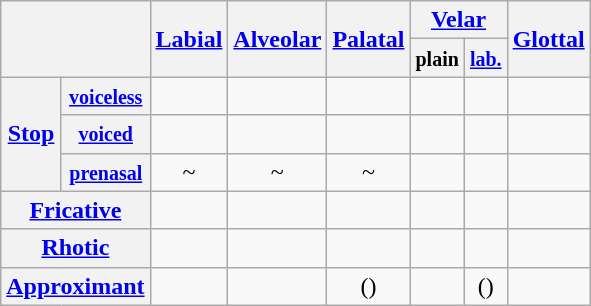<table class="wikitable" style="text-align:center">
<tr>
<th colspan="2" rowspan="2"></th>
<th rowspan="2"><a href='#'>Labial</a></th>
<th rowspan="2"><a href='#'>Alveolar</a></th>
<th rowspan="2"><a href='#'>Palatal</a></th>
<th colspan="2"><a href='#'>Velar</a></th>
<th rowspan="2"><a href='#'>Glottal</a></th>
</tr>
<tr>
<th><small>plain</small></th>
<th><small><a href='#'>lab.</a></small></th>
</tr>
<tr>
<th rowspan="3"><a href='#'>Stop</a></th>
<th><small><a href='#'>voiceless</a></small></th>
<td></td>
<td></td>
<td></td>
<td></td>
<td></td>
<td></td>
</tr>
<tr>
<th><small><a href='#'>voiced</a></small></th>
<td></td>
<td></td>
<td></td>
<td></td>
<td></td>
<td></td>
</tr>
<tr>
<th><small><a href='#'>prenasal</a></small></th>
<td> ~ </td>
<td> ~ </td>
<td> ~ </td>
<td></td>
<td></td>
<td></td>
</tr>
<tr>
<th colspan="2"><a href='#'>Fricative</a></th>
<td></td>
<td></td>
<td></td>
<td></td>
<td></td>
<td></td>
</tr>
<tr>
<th colspan="2"><a href='#'>Rhotic</a></th>
<td></td>
<td></td>
<td></td>
<td></td>
<td></td>
<td></td>
</tr>
<tr>
<th colspan="2"><a href='#'>Approximant</a></th>
<td></td>
<td></td>
<td>()</td>
<td></td>
<td>()</td>
<td></td>
</tr>
</table>
